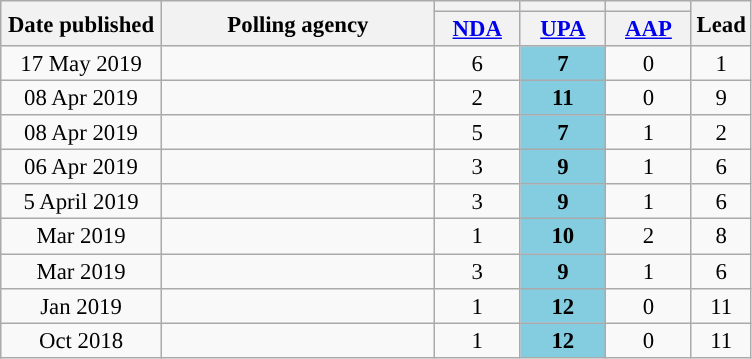<table class="wikitable sortable" style="text-align:center;font-size:95%;line-height:16px">
<tr>
<th rowspan="2" width="100px">Date published</th>
<th rowspan="2" width="175px">Polling agency</th>
<th style="color:inherit;background:"></th>
<th style="color:inherit;background:"></th>
<th style="color:inherit;background:"></th>
<th rowspan="2">Lead</th>
</tr>
<tr>
<th width="50px" class="unsortable"><a href='#'>NDA</a></th>
<th width="50px" class="unsortable"><a href='#'>UPA</a></th>
<th width="50px" class="unsortable"><a href='#'>AAP</a></th>
</tr>
<tr>
<td>17 May 2019</td>
<td></td>
<td>6</td>
<td style="background:#84CCE0"><strong>7</strong></td>
<td>0</td>
<td style="background:">1</td>
</tr>
<tr>
<td>08 Apr 2019</td>
<td></td>
<td>2</td>
<td style="background:#84CCE0"><strong>11</strong></td>
<td>0</td>
<td style="background:">9</td>
</tr>
<tr>
<td>08 Apr 2019</td>
<td></td>
<td>5</td>
<td style="background:#84CCE0"><strong>7</strong></td>
<td>1</td>
<td style="background:">2</td>
</tr>
<tr>
<td>06 Apr 2019</td>
<td></td>
<td>3</td>
<td style="background:#84CCE0"><strong>9</strong></td>
<td>1</td>
<td style="background:">6</td>
</tr>
<tr>
<td>5 April 2019</td>
<td></td>
<td>3</td>
<td style="background:#84CCE0"><strong>9</strong></td>
<td>1</td>
<td style="background:">6</td>
</tr>
<tr>
<td>Mar 2019</td>
<td></td>
<td>1</td>
<td style="background:#84CCE0"><strong>10</strong></td>
<td>2</td>
<td style="background:">8</td>
</tr>
<tr>
<td>Mar 2019</td>
<td></td>
<td>3</td>
<td style="background:#84CCE0"><strong>9</strong></td>
<td>1</td>
<td style="background:">6</td>
</tr>
<tr>
<td>Jan 2019</td>
<td> </td>
<td>1</td>
<td style="background:#84CCE0"><strong>12</strong></td>
<td>0</td>
<td style="background:">11</td>
</tr>
<tr>
<td>Oct 2018</td>
<td></td>
<td>1</td>
<td style="background:#84CCE0"><strong>12</strong></td>
<td>0</td>
<td style="background:"><span>11</span></td>
</tr>
</table>
